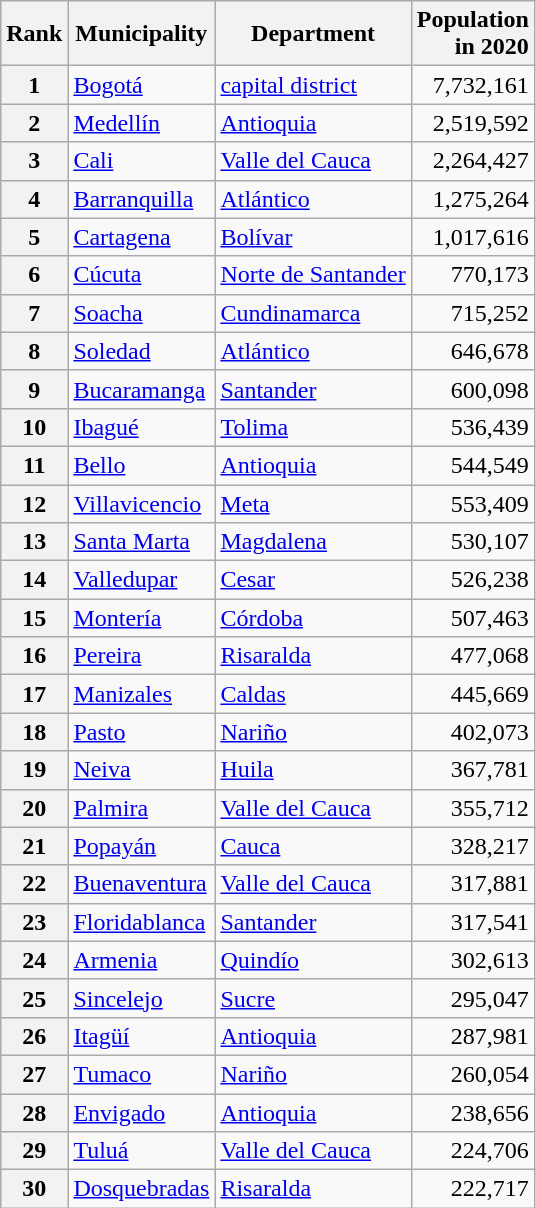<table class="wikitable sortable plainrowheaders">
<tr>
<th scope="col" style="text-align:center;">Rank</th>
<th scope="col">Municipality</th>
<th scope="col">Department</th>
<th scope="col" style="text-align:right;">Population<br>in 2020</th>
</tr>
<tr>
<th scope=row style="text-align:center;">1</th>
<td><a href='#'>Bogotá</a></td>
<td><a href='#'>capital district</a></td>
<td align="right">7,732,161</td>
</tr>
<tr>
<th scope=row style="text-align:center;">2</th>
<td><a href='#'>Medellín</a></td>
<td><a href='#'>Antioquia</a></td>
<td align="right">2,519,592</td>
</tr>
<tr>
<th scope=row style="text-align:center;">3</th>
<td><a href='#'>Cali</a></td>
<td><a href='#'>Valle del Cauca</a></td>
<td align="right">2,264,427</td>
</tr>
<tr>
<th scope=row style="text-align:center;">4</th>
<td><a href='#'>Barranquilla</a></td>
<td><a href='#'>Atlántico</a></td>
<td align="right">1,275,264</td>
</tr>
<tr>
<th scope=row style="text-align:center;">5</th>
<td><a href='#'>Cartagena</a></td>
<td><a href='#'>Bolívar</a></td>
<td align="right">1,017,616</td>
</tr>
<tr>
<th scope=row style="text-align:center;">6</th>
<td><a href='#'>Cúcuta</a></td>
<td><a href='#'>Norte de Santander</a></td>
<td align="right">770,173</td>
</tr>
<tr>
<th scope="row" style="text-align:center;">7</th>
<td><a href='#'>Soacha</a></td>
<td><a href='#'>Cundinamarca</a></td>
<td align="right">715,252</td>
</tr>
<tr>
<th scope="row" style="text-align:center;">8</th>
<td><a href='#'>Soledad</a></td>
<td><a href='#'>Atlántico</a></td>
<td align="right">646,678</td>
</tr>
<tr>
<th scope="row" style="text-align:center;">9</th>
<td><a href='#'>Bucaramanga</a></td>
<td><a href='#'>Santander</a></td>
<td align="right">600,098</td>
</tr>
<tr>
<th scope="row" style="text-align:center;">10</th>
<td><a href='#'>Ibagué</a></td>
<td><a href='#'>Tolima</a></td>
<td align="right">536,439</td>
</tr>
<tr>
<th scope="row" style="text-align:center;">11</th>
<td><a href='#'>Bello</a></td>
<td><a href='#'>Antioquia</a></td>
<td align="right">544,549</td>
</tr>
<tr>
<th scope="row" style="text-align:center;">12</th>
<td><a href='#'>Villavicencio</a></td>
<td><a href='#'>Meta</a></td>
<td align="right">553,409</td>
</tr>
<tr>
<th scope="row" style="text-align:center;">13</th>
<td><a href='#'>Santa Marta</a></td>
<td><a href='#'>Magdalena</a></td>
<td align="right">530,107</td>
</tr>
<tr>
<th scope="row" style="text-align:center;">14</th>
<td><a href='#'>Valledupar</a></td>
<td><a href='#'>Cesar</a></td>
<td align="right">526,238</td>
</tr>
<tr>
<th scope="row" style="text-align:center;">15</th>
<td><a href='#'>Montería</a></td>
<td><a href='#'>Córdoba</a></td>
<td align="right">507,463</td>
</tr>
<tr>
<th scope="row" style="text-align:center;">16</th>
<td><a href='#'>Pereira</a></td>
<td><a href='#'>Risaralda</a></td>
<td align="right">477,068</td>
</tr>
<tr>
<th scope="row" style="text-align:center;">17</th>
<td><a href='#'>Manizales</a></td>
<td><a href='#'>Caldas</a></td>
<td align="right">445,669</td>
</tr>
<tr>
<th scope="row" style="text-align:center;">18</th>
<td><a href='#'>Pasto</a></td>
<td><a href='#'>Nariño</a></td>
<td align="right">402,073</td>
</tr>
<tr>
<th scope="row" style="text-align:center;">19</th>
<td><a href='#'>Neiva</a></td>
<td><a href='#'>Huila</a></td>
<td align="right">367,781</td>
</tr>
<tr>
<th scope="row" style="text-align:center;">20</th>
<td><a href='#'>Palmira</a></td>
<td><a href='#'>Valle del Cauca</a></td>
<td align="right">355,712</td>
</tr>
<tr>
<th scope="row" style="text-align:center;">21</th>
<td><a href='#'>Popayán</a></td>
<td><a href='#'>Cauca</a></td>
<td align="right">328,217</td>
</tr>
<tr>
<th scope="row" style="text-align:center;">22</th>
<td><a href='#'>Buenaventura</a></td>
<td><a href='#'>Valle del Cauca</a></td>
<td align="right">317,881</td>
</tr>
<tr>
<th scope="row" style="text-align:center;">23</th>
<td><a href='#'>Floridablanca</a></td>
<td><a href='#'>Santander</a></td>
<td align="right">317,541</td>
</tr>
<tr>
<th scope="row" style="text-align:center;">24</th>
<td><a href='#'>Armenia</a></td>
<td><a href='#'>Quindío</a></td>
<td align="right">302,613</td>
</tr>
<tr>
<th scope=row style="text-align:center;">25</th>
<td><a href='#'>Sincelejo</a></td>
<td><a href='#'>Sucre</a></td>
<td align="right">295,047</td>
</tr>
<tr>
<th scope=row style="text-align:center;">26</th>
<td><a href='#'>Itagüí</a></td>
<td><a href='#'>Antioquia</a></td>
<td align="right">287,981</td>
</tr>
<tr>
<th scope=row style="text-align:center;">27</th>
<td><a href='#'>Tumaco</a></td>
<td><a href='#'>Nariño</a></td>
<td align="right">260,054</td>
</tr>
<tr>
<th scope="row" style="text-align:center;">28</th>
<td><a href='#'>Envigado</a></td>
<td><a href='#'>Antioquia</a></td>
<td align="right">238,656</td>
</tr>
<tr>
<th scope="row" style="text-align:center;">29</th>
<td><a href='#'>Tuluá</a></td>
<td><a href='#'>Valle del Cauca</a></td>
<td align="right">224,706</td>
</tr>
<tr>
<th scope="row" style="text-align:center;">30</th>
<td><a href='#'>Dosquebradas</a></td>
<td><a href='#'>Risaralda</a></td>
<td align="right">222,717</td>
</tr>
</table>
